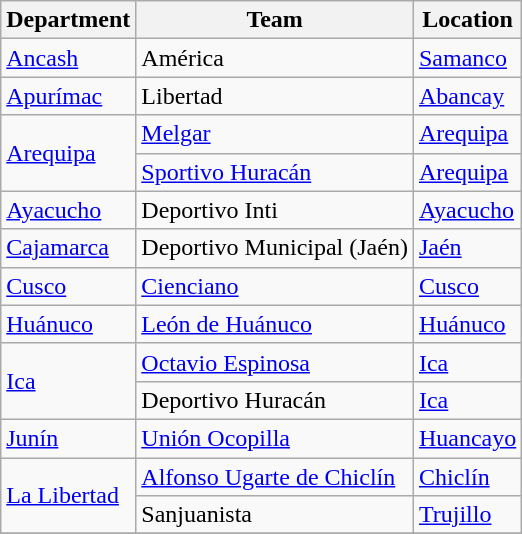<table class="wikitable">
<tr>
<th>Department</th>
<th>Team</th>
<th>Location</th>
</tr>
<tr>
<td><a href='#'>Ancash</a></td>
<td>América</td>
<td><a href='#'>Samanco</a></td>
</tr>
<tr>
<td><a href='#'>Apurímac</a></td>
<td>Libertad</td>
<td><a href='#'>Abancay</a></td>
</tr>
<tr>
<td rowspan="2"><a href='#'>Arequipa</a></td>
<td><a href='#'>Melgar</a></td>
<td><a href='#'>Arequipa</a></td>
</tr>
<tr>
<td><a href='#'>Sportivo Huracán</a></td>
<td><a href='#'>Arequipa</a></td>
</tr>
<tr>
<td><a href='#'>Ayacucho</a></td>
<td>Deportivo Inti</td>
<td><a href='#'>Ayacucho</a></td>
</tr>
<tr>
<td><a href='#'>Cajamarca</a></td>
<td>Deportivo Municipal (Jaén)</td>
<td><a href='#'>Jaén</a></td>
</tr>
<tr>
<td><a href='#'>Cusco</a></td>
<td><a href='#'>Cienciano</a></td>
<td><a href='#'>Cusco</a></td>
</tr>
<tr>
<td><a href='#'>Huánuco</a></td>
<td><a href='#'>León de Huánuco</a></td>
<td><a href='#'>Huánuco</a></td>
</tr>
<tr>
<td rowspan="2"><a href='#'>Ica</a></td>
<td><a href='#'>Octavio Espinosa</a></td>
<td><a href='#'>Ica</a></td>
</tr>
<tr>
<td>Deportivo Huracán</td>
<td><a href='#'>Ica</a></td>
</tr>
<tr>
<td><a href='#'>Junín</a></td>
<td><a href='#'>Unión Ocopilla</a></td>
<td><a href='#'>Huancayo</a></td>
</tr>
<tr>
<td rowspan="2"><a href='#'>La Libertad</a></td>
<td><a href='#'>Alfonso Ugarte de Chiclín</a></td>
<td><a href='#'>Chiclín</a></td>
</tr>
<tr>
<td>Sanjuanista</td>
<td><a href='#'>Trujillo</a></td>
</tr>
<tr>
</tr>
</table>
